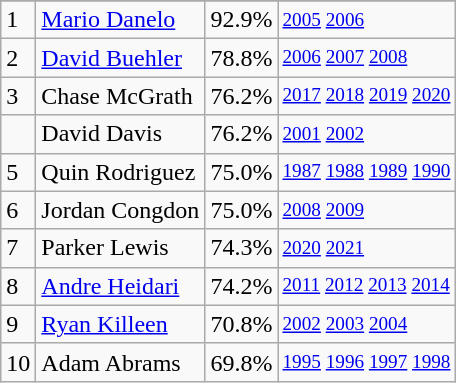<table class="wikitable">
<tr>
</tr>
<tr>
<td>1</td>
<td><a href='#'>Mario Danelo</a></td>
<td><abbr>92.9%</abbr></td>
<td style="font-size:80%;"><a href='#'>2005</a> <a href='#'>2006</a></td>
</tr>
<tr>
<td>2</td>
<td><a href='#'>David Buehler</a></td>
<td><abbr>78.8%</abbr></td>
<td style="font-size:80%;"><a href='#'>2006</a> <a href='#'>2007</a> <a href='#'>2008</a></td>
</tr>
<tr>
<td>3</td>
<td>Chase McGrath</td>
<td><abbr>76.2%</abbr></td>
<td style="font-size:80%;"><a href='#'>2017</a> <a href='#'>2018</a> <a href='#'>2019</a> <a href='#'>2020</a></td>
</tr>
<tr>
<td></td>
<td>David Davis</td>
<td><abbr>76.2%</abbr></td>
<td style="font-size:80%;"><a href='#'>2001</a> <a href='#'>2002</a></td>
</tr>
<tr>
<td>5</td>
<td>Quin Rodriguez</td>
<td><abbr>75.0%</abbr></td>
<td style="font-size:80%;"><a href='#'>1987</a> <a href='#'>1988</a> <a href='#'>1989</a> <a href='#'>1990</a></td>
</tr>
<tr>
<td>6</td>
<td>Jordan Congdon</td>
<td><abbr>75.0%</abbr></td>
<td style="font-size:80%;"><a href='#'>2008</a> <a href='#'>2009</a></td>
</tr>
<tr>
<td>7</td>
<td>Parker Lewis</td>
<td><abbr>74.3%</abbr></td>
<td style="font-size:80%;"><a href='#'>2020</a> <a href='#'>2021</a></td>
</tr>
<tr>
<td>8</td>
<td><a href='#'>Andre Heidari</a></td>
<td><abbr>74.2%</abbr></td>
<td style="font-size:80%;"><a href='#'>2011</a> <a href='#'>2012</a> <a href='#'>2013</a> <a href='#'>2014</a></td>
</tr>
<tr>
<td>9</td>
<td><a href='#'>Ryan Killeen</a></td>
<td><abbr>70.8%</abbr></td>
<td style="font-size:80%;"><a href='#'>2002</a> <a href='#'>2003</a> <a href='#'>2004</a></td>
</tr>
<tr>
<td>10</td>
<td>Adam Abrams</td>
<td><abbr>69.8%</abbr></td>
<td style="font-size:80%;"><a href='#'>1995</a> <a href='#'>1996</a> <a href='#'>1997</a> <a href='#'>1998</a></td>
</tr>
</table>
